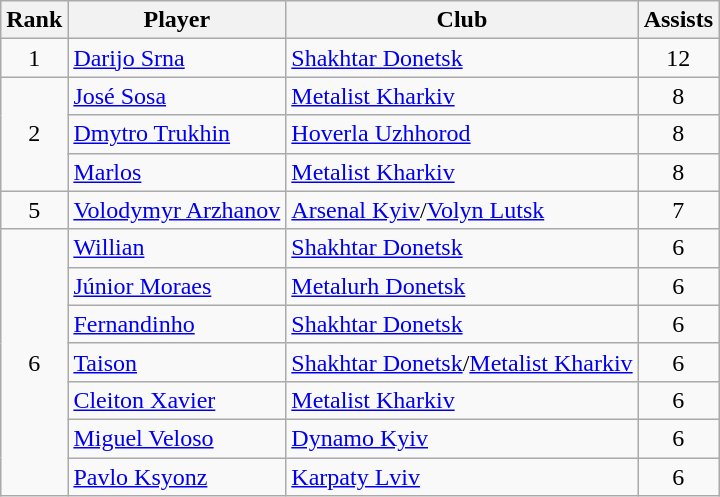<table class="wikitable" style="text-align:center">
<tr>
<th>Rank</th>
<th>Player</th>
<th>Club</th>
<th>Assists</th>
</tr>
<tr>
<td>1</td>
<td align="left"> <a href='#'>Darijo Srna</a></td>
<td align="left"><a href='#'>Shakhtar Donetsk</a></td>
<td>12</td>
</tr>
<tr>
<td rowspan="3">2</td>
<td align="left"> <a href='#'>José Sosa</a></td>
<td align="left"><a href='#'>Metalist Kharkiv</a></td>
<td>8</td>
</tr>
<tr>
<td align="left"> <a href='#'>Dmytro Trukhin</a></td>
<td align="left"><a href='#'>Hoverla Uzhhorod</a></td>
<td>8</td>
</tr>
<tr>
<td align="left"> <a href='#'>Marlos</a></td>
<td align="left"><a href='#'>Metalist Kharkiv</a></td>
<td>8</td>
</tr>
<tr>
<td>5</td>
<td align="left"> <a href='#'>Volodymyr Arzhanov</a></td>
<td align="left"><a href='#'>Arsenal Kyiv</a>/<a href='#'>Volyn Lutsk</a></td>
<td>7</td>
</tr>
<tr>
<td rowspan="7">6</td>
<td align="left"> <a href='#'>Willian</a></td>
<td align="left"><a href='#'>Shakhtar Donetsk</a></td>
<td>6</td>
</tr>
<tr>
<td align="left"> <a href='#'>Júnior Moraes</a></td>
<td align="left"><a href='#'>Metalurh Donetsk</a></td>
<td>6</td>
</tr>
<tr>
<td align="left"> <a href='#'>Fernandinho</a></td>
<td align="left"><a href='#'>Shakhtar Donetsk</a></td>
<td>6</td>
</tr>
<tr>
<td align="left"> <a href='#'>Taison</a></td>
<td align="left"><a href='#'>Shakhtar Donetsk</a>/<a href='#'>Metalist Kharkiv</a></td>
<td>6</td>
</tr>
<tr>
<td align="left"> <a href='#'>Cleiton Xavier</a></td>
<td align="left"><a href='#'>Metalist Kharkiv</a></td>
<td>6</td>
</tr>
<tr>
<td align="left"> <a href='#'>Miguel Veloso</a></td>
<td align="left"><a href='#'>Dynamo Kyiv</a></td>
<td>6</td>
</tr>
<tr>
<td align="left"> <a href='#'>Pavlo Ksyonz</a></td>
<td align="left"><a href='#'>Karpaty Lviv</a></td>
<td>6</td>
</tr>
</table>
